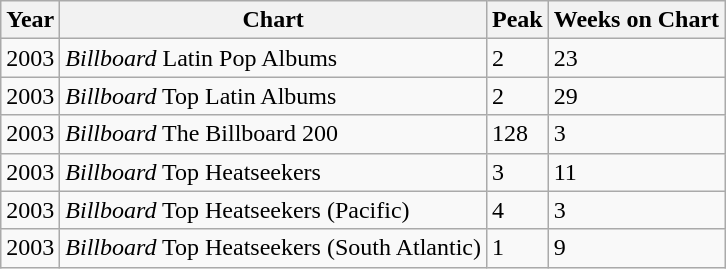<table class="wikitable">
<tr>
<th>Year</th>
<th>Chart</th>
<th>Peak</th>
<th>Weeks on Chart</th>
</tr>
<tr>
<td>2003</td>
<td><em>Billboard</em> Latin Pop Albums</td>
<td>2</td>
<td>23</td>
</tr>
<tr>
<td>2003</td>
<td><em>Billboard</em> Top Latin Albums</td>
<td>2</td>
<td>29</td>
</tr>
<tr>
<td>2003</td>
<td><em>Billboard</em> The Billboard 200</td>
<td>128</td>
<td>3</td>
</tr>
<tr>
<td>2003</td>
<td><em>Billboard</em> Top Heatseekers</td>
<td>3</td>
<td>11</td>
</tr>
<tr>
<td>2003</td>
<td><em>Billboard</em> Top Heatseekers (Pacific)</td>
<td>4</td>
<td>3</td>
</tr>
<tr>
<td>2003</td>
<td><em>Billboard</em> Top Heatseekers (South Atlantic)</td>
<td>1</td>
<td>9</td>
</tr>
</table>
